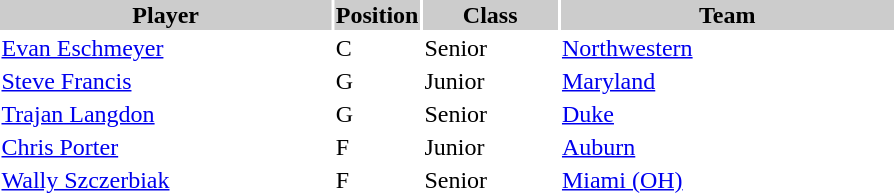<table style="width:600px" "border:'1' 'solid' 'gray'">
<tr>
<th style="background:#CCCCCC;width:40%">Player</th>
<th style="background:#CCCCCC;width:4%">Position</th>
<th style="background:#CCCCCC;width:16%">Class</th>
<th style="background:#CCCCCC;width:40%">Team</th>
</tr>
<tr>
<td><a href='#'>Evan Eschmeyer</a></td>
<td>C</td>
<td>Senior</td>
<td><a href='#'>Northwestern</a></td>
</tr>
<tr>
<td><a href='#'>Steve Francis</a></td>
<td>G</td>
<td>Junior</td>
<td><a href='#'>Maryland</a></td>
</tr>
<tr>
<td><a href='#'>Trajan Langdon</a></td>
<td>G</td>
<td>Senior</td>
<td><a href='#'>Duke</a></td>
</tr>
<tr>
<td><a href='#'>Chris Porter</a></td>
<td>F</td>
<td>Junior</td>
<td><a href='#'>Auburn</a></td>
</tr>
<tr>
<td><a href='#'>Wally Szczerbiak</a></td>
<td>F</td>
<td>Senior</td>
<td><a href='#'>Miami (OH)</a></td>
</tr>
</table>
